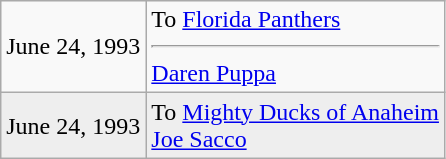<table class="wikitable">
<tr>
<td>June 24, 1993</td>
<td valign="top">To <a href='#'>Florida Panthers</a><hr><a href='#'>Daren Puppa</a></td>
</tr>
<tr bgcolor="#eeeeee">
<td>June 24, 1993</td>
<td valign="top">To <a href='#'>Mighty Ducks of Anaheim</a> <br><a href='#'>Joe Sacco</a></td>
</tr>
</table>
